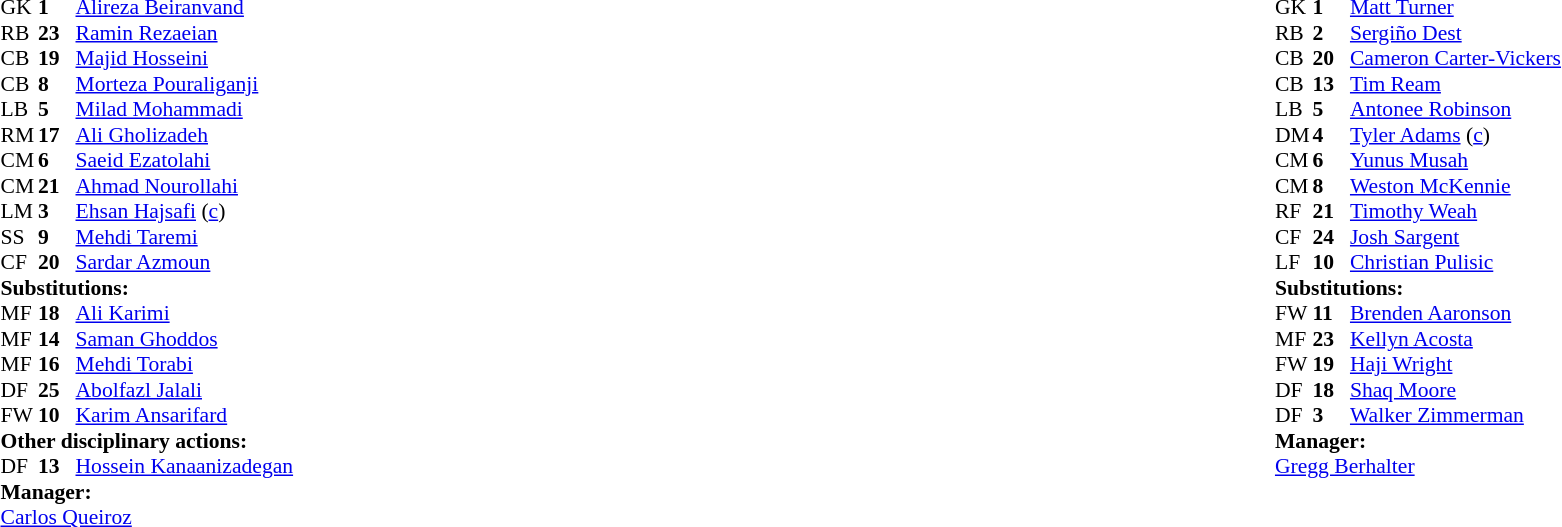<table width="100%">
<tr>
<td valign="top" width="40%"><br><table style="font-size:90%" cellspacing="0" cellpadding="0">
<tr>
<th width=25></th>
<th width=25></th>
</tr>
<tr>
<td>GK</td>
<td><strong>1</strong></td>
<td><a href='#'>Alireza Beiranvand</a></td>
</tr>
<tr>
<td>RB</td>
<td><strong>23</strong></td>
<td><a href='#'>Ramin Rezaeian</a></td>
</tr>
<tr>
<td>CB</td>
<td><strong>19</strong></td>
<td><a href='#'>Majid Hosseini</a></td>
<td></td>
</tr>
<tr>
<td>CB</td>
<td><strong>8</strong></td>
<td><a href='#'>Morteza Pouraliganji</a></td>
</tr>
<tr>
<td>LB</td>
<td><strong>5</strong></td>
<td><a href='#'>Milad Mohammadi</a></td>
<td></td>
<td></td>
</tr>
<tr>
<td>RM</td>
<td><strong>17</strong></td>
<td><a href='#'>Ali Gholizadeh</a></td>
<td></td>
<td></td>
</tr>
<tr>
<td>CM</td>
<td><strong>6</strong></td>
<td><a href='#'>Saeid Ezatolahi</a></td>
</tr>
<tr>
<td>CM</td>
<td><strong>21</strong></td>
<td><a href='#'>Ahmad Nourollahi</a></td>
<td></td>
<td></td>
</tr>
<tr>
<td>LM</td>
<td><strong>3</strong></td>
<td><a href='#'>Ehsan Hajsafi</a> (<a href='#'>c</a>)</td>
<td></td>
<td></td>
</tr>
<tr>
<td>SS</td>
<td><strong>9</strong></td>
<td><a href='#'>Mehdi Taremi</a></td>
</tr>
<tr>
<td>CF</td>
<td><strong>20</strong></td>
<td><a href='#'>Sardar Azmoun</a></td>
<td></td>
<td></td>
</tr>
<tr>
<td colspan=3><strong>Substitutions:</strong></td>
</tr>
<tr>
<td>MF</td>
<td><strong>18</strong></td>
<td><a href='#'>Ali Karimi</a></td>
<td></td>
<td></td>
</tr>
<tr>
<td>MF</td>
<td><strong>14</strong></td>
<td><a href='#'>Saman Ghoddos</a></td>
<td></td>
<td></td>
</tr>
<tr>
<td>MF</td>
<td><strong>16</strong></td>
<td><a href='#'>Mehdi Torabi</a></td>
<td></td>
<td></td>
</tr>
<tr>
<td>DF</td>
<td><strong>25</strong></td>
<td><a href='#'>Abolfazl Jalali</a></td>
<td></td>
<td></td>
</tr>
<tr>
<td>FW</td>
<td><strong>10</strong></td>
<td><a href='#'>Karim Ansarifard</a></td>
<td></td>
<td></td>
</tr>
<tr>
<td colspan=3><strong>Other disciplinary actions:</strong></td>
</tr>
<tr>
<td>DF</td>
<td><strong>13</strong></td>
<td><a href='#'>Hossein Kanaanizadegan</a></td>
<td></td>
</tr>
<tr>
<td colspan=3><strong>Manager:</strong></td>
</tr>
<tr>
<td colspan=3> <a href='#'>Carlos Queiroz</a></td>
</tr>
</table>
</td>
<td valign="top"></td>
<td valign="top" width="50%"><br><table style="font-size:90%; margin:auto" cellspacing="0" cellpadding="0">
<tr>
<th width=25></th>
<th width=25></th>
</tr>
<tr>
<td>GK</td>
<td><strong>1</strong></td>
<td><a href='#'>Matt Turner</a></td>
</tr>
<tr>
<td>RB</td>
<td><strong>2</strong></td>
<td><a href='#'>Sergiño Dest</a></td>
<td></td>
<td></td>
</tr>
<tr>
<td>CB</td>
<td><strong>20</strong></td>
<td><a href='#'>Cameron Carter-Vickers</a></td>
</tr>
<tr>
<td>CB</td>
<td><strong>13</strong></td>
<td><a href='#'>Tim Ream</a></td>
</tr>
<tr>
<td>LB</td>
<td><strong>5</strong></td>
<td><a href='#'>Antonee Robinson</a></td>
</tr>
<tr>
<td>DM</td>
<td><strong>4</strong></td>
<td><a href='#'>Tyler Adams</a> (<a href='#'>c</a>)</td>
<td></td>
</tr>
<tr>
<td>CM</td>
<td><strong>6</strong></td>
<td><a href='#'>Yunus Musah</a></td>
</tr>
<tr>
<td>CM</td>
<td><strong>8</strong></td>
<td><a href='#'>Weston McKennie</a></td>
<td></td>
<td></td>
</tr>
<tr>
<td>RF</td>
<td><strong>21</strong></td>
<td><a href='#'>Timothy Weah</a></td>
<td></td>
<td></td>
</tr>
<tr>
<td>CF</td>
<td><strong>24</strong></td>
<td><a href='#'>Josh Sargent</a></td>
<td></td>
<td></td>
</tr>
<tr>
<td>LF</td>
<td><strong>10</strong></td>
<td><a href='#'>Christian Pulisic</a></td>
<td></td>
<td></td>
</tr>
<tr>
<td colspan=3><strong>Substitutions:</strong></td>
</tr>
<tr>
<td>FW</td>
<td><strong>11</strong></td>
<td><a href='#'>Brenden Aaronson</a></td>
<td></td>
<td></td>
</tr>
<tr>
<td>MF</td>
<td><strong>23</strong></td>
<td><a href='#'>Kellyn Acosta</a></td>
<td></td>
<td></td>
</tr>
<tr>
<td>FW</td>
<td><strong>19</strong></td>
<td><a href='#'>Haji Wright</a></td>
<td></td>
<td></td>
</tr>
<tr>
<td>DF</td>
<td><strong>18</strong></td>
<td><a href='#'>Shaq Moore</a></td>
<td></td>
<td></td>
</tr>
<tr>
<td>DF</td>
<td><strong>3</strong></td>
<td><a href='#'>Walker Zimmerman</a></td>
<td></td>
<td></td>
</tr>
<tr>
<td colspan=3><strong>Manager:</strong></td>
</tr>
<tr>
<td colspan=3><a href='#'>Gregg Berhalter</a></td>
</tr>
</table>
</td>
</tr>
</table>
